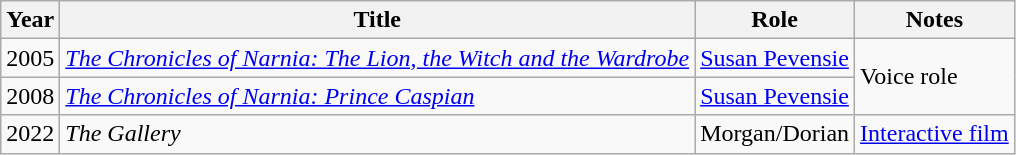<table class="wikitable sortable">
<tr>
<th scope="col">Year</th>
<th scope="col">Title</th>
<th scope="col">Role</th>
<th scope="col" class="unsortable">Notes</th>
</tr>
<tr>
<td>2005</td>
<td><em><a href='#'>The Chronicles of Narnia: The Lion, the Witch and the Wardrobe</a></em></td>
<td><a href='#'>Susan Pevensie</a></td>
<td rowspan="2">Voice role</td>
</tr>
<tr>
<td>2008</td>
<td><em><a href='#'>The Chronicles of Narnia: Prince Caspian</a></em></td>
<td><a href='#'>Susan Pevensie</a></td>
</tr>
<tr>
<td>2022</td>
<td><em>The Gallery</em></td>
<td>Morgan/Dorian</td>
<td><a href='#'>Interactive film</a></td>
</tr>
</table>
